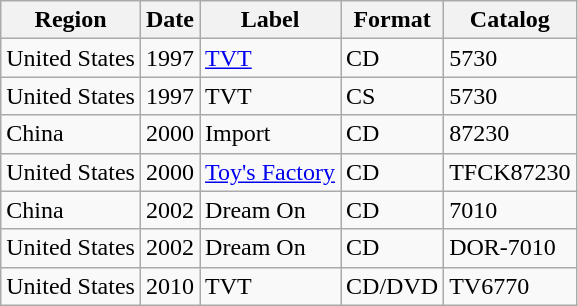<table class="wikitable">
<tr>
<th>Region</th>
<th>Date</th>
<th>Label</th>
<th>Format</th>
<th>Catalog</th>
</tr>
<tr>
<td>United States</td>
<td>1997</td>
<td><a href='#'>TVT</a></td>
<td>CD</td>
<td>5730</td>
</tr>
<tr>
<td>United States</td>
<td>1997</td>
<td>TVT</td>
<td>CS</td>
<td>5730</td>
</tr>
<tr>
<td>China</td>
<td>2000</td>
<td>Import</td>
<td>CD</td>
<td>87230</td>
</tr>
<tr>
<td>United States</td>
<td>2000</td>
<td><a href='#'>Toy's Factory</a></td>
<td>CD</td>
<td>TFCK87230</td>
</tr>
<tr>
<td>China</td>
<td>2002</td>
<td>Dream On</td>
<td>CD</td>
<td>7010</td>
</tr>
<tr>
<td>United States</td>
<td>2002</td>
<td>Dream On</td>
<td>CD</td>
<td>DOR-7010</td>
</tr>
<tr>
<td>United States</td>
<td>2010</td>
<td>TVT</td>
<td>CD/DVD</td>
<td>TV6770</td>
</tr>
</table>
